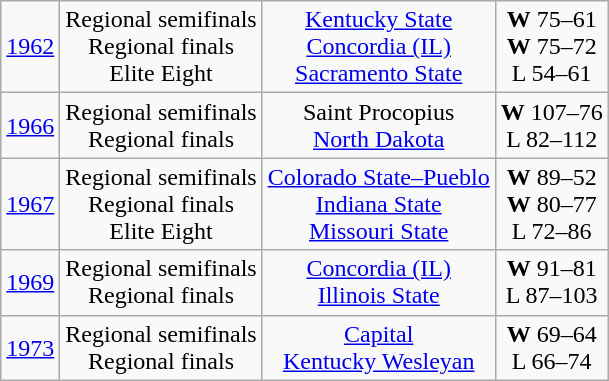<table class="wikitable">
<tr align="center">
<td><a href='#'>1962</a></td>
<td>Regional semifinals<br>Regional finals<br>Elite Eight</td>
<td><a href='#'>Kentucky State</a><br><a href='#'>Concordia (IL)</a><br><a href='#'>Sacramento State</a></td>
<td><strong>W</strong> 75–61<br><strong>W</strong> 75–72<br>L 54–61</td>
</tr>
<tr align="center">
<td><a href='#'>1966</a></td>
<td>Regional semifinals<br>Regional finals</td>
<td>Saint Procopius<br><a href='#'>North Dakota</a></td>
<td><strong>W</strong> 107–76<br>L 82–112</td>
</tr>
<tr align="center">
<td><a href='#'>1967</a></td>
<td>Regional semifinals<br>Regional finals<br>Elite Eight</td>
<td><a href='#'>Colorado State–Pueblo</a><br><a href='#'>Indiana State</a><br><a href='#'>Missouri State</a></td>
<td><strong>W</strong> 89–52<br><strong>W</strong> 80–77<br>L 72–86</td>
</tr>
<tr align="center">
<td><a href='#'>1969</a></td>
<td>Regional semifinals<br>Regional finals</td>
<td><a href='#'>Concordia (IL)</a><br><a href='#'>Illinois State</a></td>
<td><strong>W</strong> 91–81<br>L 87–103</td>
</tr>
<tr align="center">
<td><a href='#'>1973</a></td>
<td>Regional semifinals<br>Regional finals</td>
<td><a href='#'>Capital</a><br><a href='#'>Kentucky Wesleyan</a></td>
<td><strong>W</strong> 69–64<br>L 66–74</td>
</tr>
</table>
